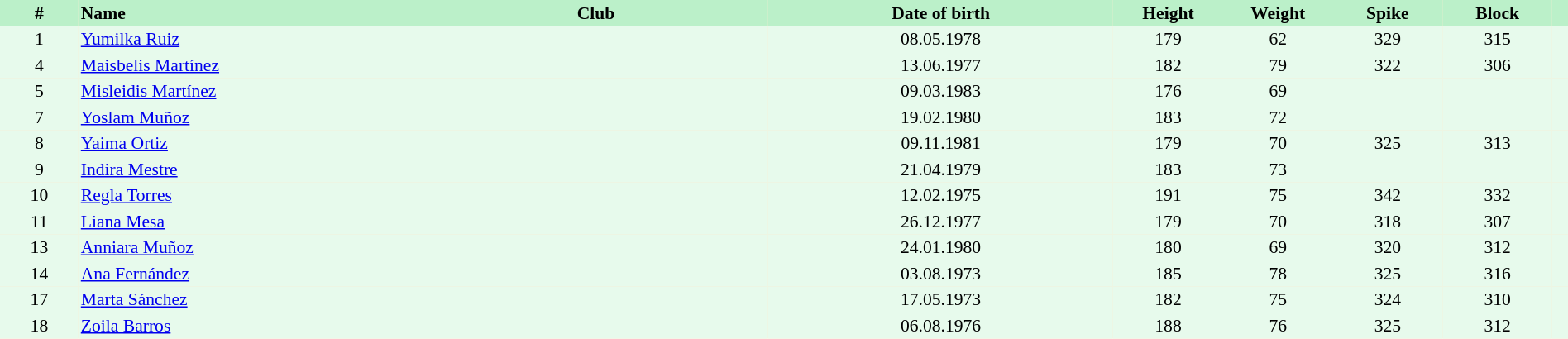<table border=0 cellpadding=2 cellspacing=0  |- bgcolor=#FFECCE style="text-align:center; font-size:90%;" width=100%>
<tr bgcolor=#BBF0C9>
<th width=5%>#</th>
<th style="width:22%; text-align:left;">Name</th>
<th width=22%>Club</th>
<th width=22%>Date of birth</th>
<th width=7%>Height</th>
<th width=7%>Weight</th>
<th width=7%>Spike</th>
<th width=7%>Block</th>
<th></th>
</tr>
<tr bgcolor=#E7FAEC>
<td>1</td>
<td align=left><a href='#'>Yumilka Ruiz</a></td>
<td></td>
<td>08.05.1978</td>
<td>179</td>
<td>62</td>
<td>329</td>
<td>315</td>
<td></td>
</tr>
<tr bgcolor=#E7FAEC>
<td>4</td>
<td align=left><a href='#'>Maisbelis Martínez</a></td>
<td></td>
<td>13.06.1977</td>
<td>182</td>
<td>79</td>
<td>322</td>
<td>306</td>
<td></td>
</tr>
<tr bgcolor=#E7FAEC>
<td>5</td>
<td align=left><a href='#'>Misleidis Martínez</a></td>
<td></td>
<td>09.03.1983</td>
<td>176</td>
<td>69</td>
<td></td>
<td></td>
<td></td>
</tr>
<tr bgcolor=#E7FAEC>
<td>7</td>
<td align=left><a href='#'>Yoslam Muñoz</a></td>
<td></td>
<td>19.02.1980</td>
<td>183</td>
<td>72</td>
<td></td>
<td></td>
<td></td>
</tr>
<tr bgcolor=#E7FAEC>
<td>8</td>
<td align=left><a href='#'>Yaima Ortiz</a></td>
<td></td>
<td>09.11.1981</td>
<td>179</td>
<td>70</td>
<td>325</td>
<td>313</td>
<td></td>
</tr>
<tr bgcolor=#E7FAEC>
<td>9</td>
<td align=left><a href='#'>Indira Mestre</a></td>
<td></td>
<td>21.04.1979</td>
<td>183</td>
<td>73</td>
<td></td>
<td></td>
<td></td>
</tr>
<tr bgcolor=#E7FAEC>
<td>10</td>
<td align=left><a href='#'>Regla Torres</a></td>
<td></td>
<td>12.02.1975</td>
<td>191</td>
<td>75</td>
<td>342</td>
<td>332</td>
<td></td>
</tr>
<tr bgcolor=#E7FAEC>
<td>11</td>
<td align=left><a href='#'>Liana Mesa</a></td>
<td></td>
<td>26.12.1977</td>
<td>179</td>
<td>70</td>
<td>318</td>
<td>307</td>
<td></td>
</tr>
<tr bgcolor=#E7FAEC>
<td>13</td>
<td align=left><a href='#'>Anniara Muñoz</a></td>
<td></td>
<td>24.01.1980</td>
<td>180</td>
<td>69</td>
<td>320</td>
<td>312</td>
<td></td>
</tr>
<tr bgcolor=#E7FAEC>
<td>14</td>
<td align=left><a href='#'>Ana Fernández</a></td>
<td></td>
<td>03.08.1973</td>
<td>185</td>
<td>78</td>
<td>325</td>
<td>316</td>
<td></td>
</tr>
<tr bgcolor=#E7FAEC>
<td>17</td>
<td align=left><a href='#'>Marta Sánchez</a></td>
<td></td>
<td>17.05.1973</td>
<td>182</td>
<td>75</td>
<td>324</td>
<td>310</td>
<td></td>
</tr>
<tr bgcolor=#E7FAEC>
<td>18</td>
<td align=left><a href='#'>Zoila Barros</a></td>
<td></td>
<td>06.08.1976</td>
<td>188</td>
<td>76</td>
<td>325</td>
<td>312</td>
<td></td>
</tr>
</table>
